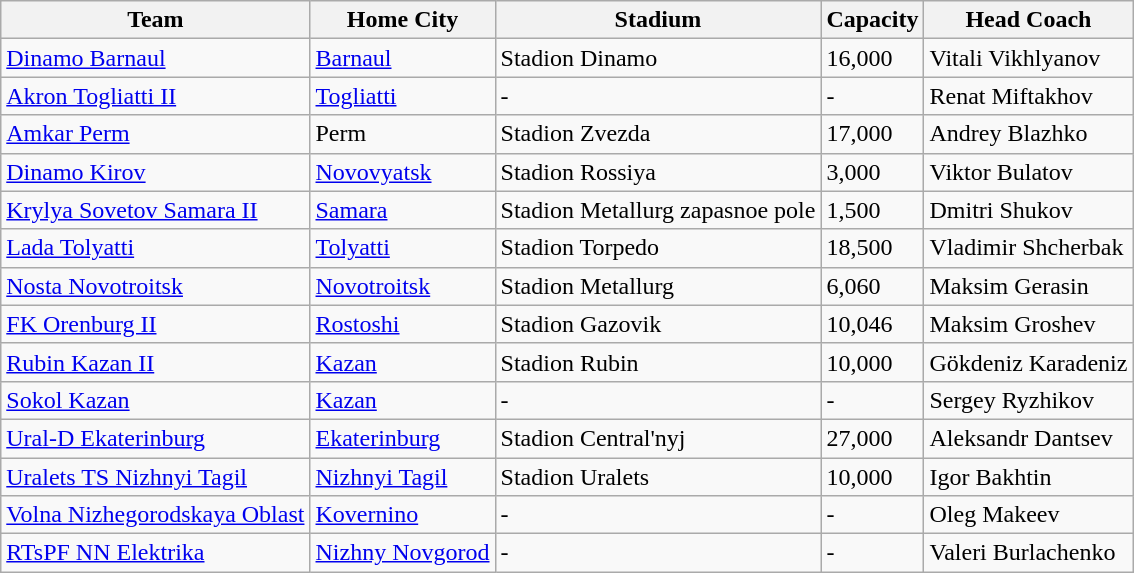<table class="wikitable sortable">
<tr>
<th>Team</th>
<th>Home City</th>
<th>Stadium</th>
<th>Capacity</th>
<th>Head Coach</th>
</tr>
<tr>
<td><a href='#'>Dinamo Barnaul</a></td>
<td><a href='#'>Barnaul</a></td>
<td>Stadion Dinamo</td>
<td>16,000</td>
<td> Vitali Vikhlyanov</td>
</tr>
<tr>
<td><a href='#'>Akron Togliatti II</a></td>
<td><a href='#'>Togliatti</a></td>
<td>-</td>
<td>-</td>
<td> Renat Miftakhov</td>
</tr>
<tr>
<td><a href='#'>Amkar Perm</a></td>
<td>Perm</td>
<td>Stadion Zvezda</td>
<td>17,000</td>
<td> Andrey Blazhko</td>
</tr>
<tr>
<td><a href='#'>Dinamo Kirov</a></td>
<td><a href='#'>Novovyatsk</a></td>
<td>Stadion Rossiya</td>
<td>3,000</td>
<td> Viktor Bulatov</td>
</tr>
<tr>
<td><a href='#'>Krylya Sovetov Samara II</a></td>
<td><a href='#'>Samara</a></td>
<td>Stadion Metallurg zapasnoe pole</td>
<td>1,500</td>
<td> Dmitri Shukov</td>
</tr>
<tr>
<td><a href='#'>Lada Tolyatti</a></td>
<td><a href='#'>Tolyatti</a></td>
<td>Stadion Torpedo</td>
<td>18,500</td>
<td> Vladimir Shcherbak</td>
</tr>
<tr>
<td><a href='#'>Nosta Novotroitsk</a></td>
<td><a href='#'>Novotroitsk</a></td>
<td>Stadion Metallurg</td>
<td>6,060</td>
<td> Maksim Gerasin</td>
</tr>
<tr>
<td><a href='#'>FK Orenburg II</a></td>
<td><a href='#'>Rostoshi</a></td>
<td>Stadion Gazovik</td>
<td>10,046</td>
<td> Maksim Groshev</td>
</tr>
<tr>
<td><a href='#'>Rubin Kazan II</a></td>
<td><a href='#'>Kazan</a></td>
<td>Stadion Rubin</td>
<td>10,000</td>
<td> Gökdeniz Karadeniz</td>
</tr>
<tr>
<td><a href='#'>Sokol Kazan</a></td>
<td><a href='#'>Kazan</a></td>
<td>-</td>
<td>-</td>
<td> Sergey Ryzhikov</td>
</tr>
<tr>
<td><a href='#'>Ural-D Ekaterinburg</a></td>
<td><a href='#'>Ekaterinburg</a></td>
<td>Stadion Central'nyj</td>
<td>27,000</td>
<td> Aleksandr Dantsev</td>
</tr>
<tr>
<td><a href='#'>Uralets TS Nizhnyi Tagil</a></td>
<td><a href='#'>Nizhnyi Tagil</a></td>
<td>Stadion Uralets</td>
<td>10,000</td>
<td> Igor Bakhtin</td>
</tr>
<tr>
<td><a href='#'>Volna Nizhegorodskaya Oblast</a></td>
<td><a href='#'>Kovernino</a></td>
<td>-</td>
<td>-</td>
<td> Oleg Makeev</td>
</tr>
<tr>
<td><a href='#'>RTsPF NN Elektrika</a></td>
<td><a href='#'>Nizhny Novgorod</a></td>
<td>-</td>
<td>-</td>
<td> Valeri Burlachenko</td>
</tr>
</table>
